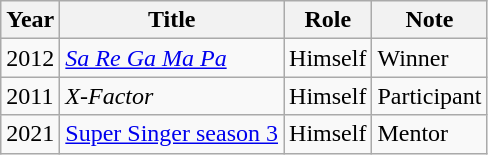<table class="wikitable plainrowheaders sortable">
<tr>
<th scope="col">Year</th>
<th scope="col">Title</th>
<th scope="col">Role</th>
<th scope="col">Note</th>
</tr>
<tr>
<td>2012</td>
<td><em><a href='#'>Sa Re Ga Ma Pa</a></em></td>
<td>Himself</td>
<td>Winner</td>
</tr>
<tr>
<td>2011</td>
<td><em>X-Factor</em></td>
<td>Himself</td>
<td>Participant</td>
</tr>
<tr>
<td>2021</td>
<td><a href='#'>Super Singer season 3</a></td>
<td>Himself</td>
<td>Mentor</td>
</tr>
</table>
